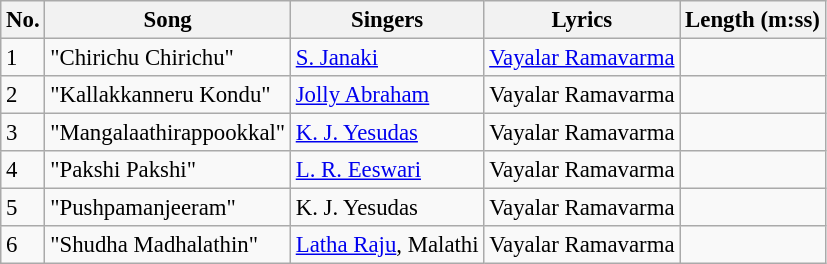<table class="wikitable" style="font-size:95%;">
<tr>
<th>No.</th>
<th>Song</th>
<th>Singers</th>
<th>Lyrics</th>
<th>Length (m:ss)</th>
</tr>
<tr>
<td>1</td>
<td>"Chirichu Chirichu"</td>
<td><a href='#'>S. Janaki</a></td>
<td><a href='#'>Vayalar Ramavarma</a></td>
<td></td>
</tr>
<tr>
<td>2</td>
<td>"Kallakkanneru Kondu"</td>
<td><a href='#'>Jolly Abraham</a></td>
<td>Vayalar Ramavarma</td>
<td></td>
</tr>
<tr>
<td>3</td>
<td>"Mangalaathirappookkal"</td>
<td><a href='#'>K. J. Yesudas</a></td>
<td>Vayalar Ramavarma</td>
<td></td>
</tr>
<tr>
<td>4</td>
<td>"Pakshi Pakshi"</td>
<td><a href='#'>L. R. Eeswari</a></td>
<td>Vayalar Ramavarma</td>
<td></td>
</tr>
<tr>
<td>5</td>
<td>"Pushpamanjeeram"</td>
<td>K. J. Yesudas</td>
<td>Vayalar Ramavarma</td>
<td></td>
</tr>
<tr>
<td>6</td>
<td>"Shudha Madhalathin"</td>
<td><a href='#'>Latha Raju</a>, Malathi</td>
<td>Vayalar Ramavarma</td>
<td></td>
</tr>
</table>
